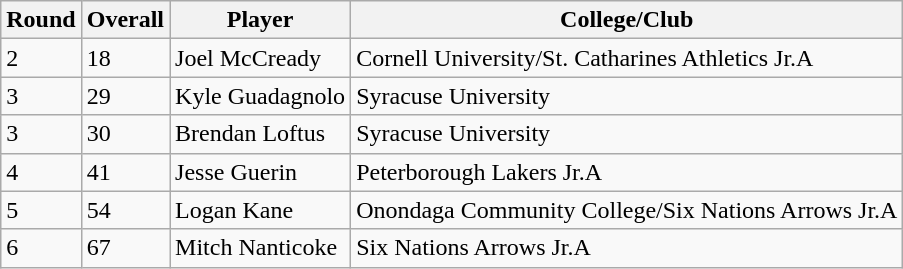<table class="wikitable">
<tr>
<th>Round</th>
<th>Overall</th>
<th>Player</th>
<th>College/Club</th>
</tr>
<tr>
<td>2</td>
<td>18</td>
<td>Joel McCready</td>
<td>Cornell University/St. Catharines Athletics Jr.A</td>
</tr>
<tr>
<td>3</td>
<td>29</td>
<td>Kyle Guadagnolo</td>
<td>Syracuse University</td>
</tr>
<tr>
<td>3</td>
<td>30</td>
<td>Brendan Loftus</td>
<td>Syracuse University</td>
</tr>
<tr>
<td>4</td>
<td>41</td>
<td>Jesse Guerin</td>
<td>Peterborough Lakers Jr.A</td>
</tr>
<tr>
<td>5</td>
<td>54</td>
<td>Logan Kane</td>
<td>Onondaga Community College/Six Nations Arrows Jr.A</td>
</tr>
<tr>
<td>6</td>
<td>67</td>
<td>Mitch Nanticoke</td>
<td>Six Nations Arrows Jr.A</td>
</tr>
</table>
